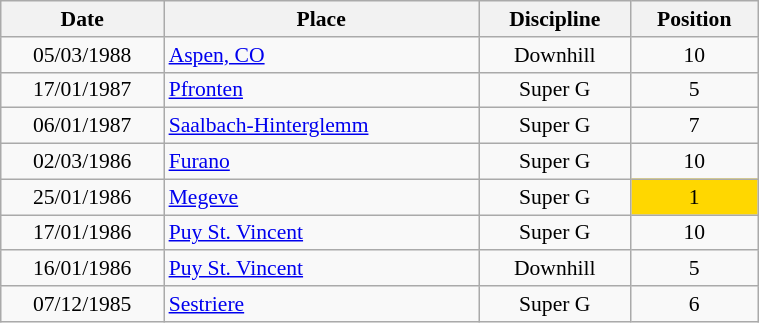<table class="wikitable" width=40% style="font-size:90%; text-align:center;">
<tr>
<th>Date</th>
<th>Place</th>
<th>Discipline</th>
<th>Position</th>
</tr>
<tr>
<td>05/03/1988</td>
<td align=left> <a href='#'>Aspen, CO</a></td>
<td>Downhill</td>
<td>10</td>
</tr>
<tr>
<td>17/01/1987</td>
<td align=left> <a href='#'>Pfronten</a></td>
<td>Super G</td>
<td>5</td>
</tr>
<tr>
<td>06/01/1987</td>
<td align=left> <a href='#'>Saalbach-Hinterglemm</a></td>
<td>Super G</td>
<td>7</td>
</tr>
<tr>
<td>02/03/1986</td>
<td align=left> <a href='#'>Furano</a></td>
<td>Super G</td>
<td>10</td>
</tr>
<tr>
<td>25/01/1986</td>
<td align=left> <a href='#'>Megeve</a></td>
<td>Super G</td>
<td bgcolor=gold>1</td>
</tr>
<tr>
<td>17/01/1986</td>
<td align=left> <a href='#'>Puy St. Vincent</a></td>
<td>Super G</td>
<td>10</td>
</tr>
<tr>
<td>16/01/1986</td>
<td align=left> <a href='#'>Puy St. Vincent</a></td>
<td>Downhill</td>
<td>5</td>
</tr>
<tr>
<td>07/12/1985</td>
<td align=left> <a href='#'>Sestriere</a></td>
<td>Super G</td>
<td>6</td>
</tr>
</table>
